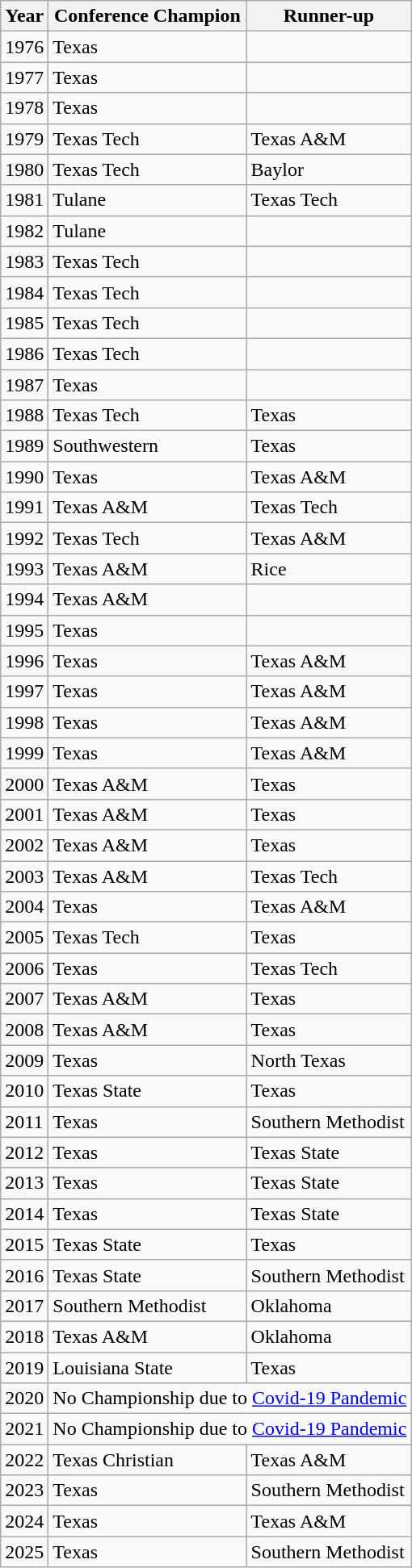<table class="wikitable">
<tr>
<th>Year</th>
<th>Conference Champion</th>
<th>Runner-up</th>
</tr>
<tr>
<td>1976</td>
<td>Texas</td>
<td></td>
</tr>
<tr>
<td>1977</td>
<td>Texas</td>
<td></td>
</tr>
<tr>
<td>1978</td>
<td>Texas</td>
<td></td>
</tr>
<tr>
<td>1979</td>
<td>Texas Tech</td>
<td>Texas A&M</td>
</tr>
<tr>
<td>1980</td>
<td>Texas Tech</td>
<td>Baylor</td>
</tr>
<tr>
<td>1981</td>
<td>Tulane</td>
<td>Texas Tech</td>
</tr>
<tr>
<td>1982</td>
<td>Tulane</td>
<td></td>
</tr>
<tr>
<td>1983</td>
<td>Texas Tech</td>
<td></td>
</tr>
<tr>
<td>1984</td>
<td>Texas Tech</td>
<td></td>
</tr>
<tr>
<td>1985</td>
<td>Texas Tech</td>
<td></td>
</tr>
<tr>
<td>1986</td>
<td>Texas Tech</td>
<td></td>
</tr>
<tr>
<td>1987</td>
<td>Texas</td>
<td></td>
</tr>
<tr>
<td>1988</td>
<td>Texas Tech</td>
<td>Texas</td>
</tr>
<tr>
<td>1989</td>
<td>Southwestern</td>
<td>Texas</td>
</tr>
<tr>
<td>1990</td>
<td>Texas</td>
<td>Texas A&M</td>
</tr>
<tr>
<td>1991</td>
<td>Texas A&M</td>
<td>Texas Tech</td>
</tr>
<tr>
<td>1992</td>
<td>Texas Tech</td>
<td>Texas A&M</td>
</tr>
<tr>
<td>1993</td>
<td>Texas A&M</td>
<td>Rice</td>
</tr>
<tr>
<td>1994</td>
<td>Texas A&M</td>
<td></td>
</tr>
<tr>
<td>1995</td>
<td>Texas</td>
<td></td>
</tr>
<tr>
<td>1996</td>
<td>Texas</td>
<td>Texas A&M</td>
</tr>
<tr>
<td>1997</td>
<td>Texas</td>
<td>Texas A&M</td>
</tr>
<tr>
<td>1998</td>
<td>Texas</td>
<td>Texas A&M</td>
</tr>
<tr>
<td>1999</td>
<td>Texas</td>
<td>Texas A&M</td>
</tr>
<tr>
<td>2000</td>
<td>Texas A&M</td>
<td>Texas</td>
</tr>
<tr>
<td>2001</td>
<td>Texas A&M</td>
<td>Texas</td>
</tr>
<tr>
<td>2002</td>
<td>Texas A&M</td>
<td>Texas</td>
</tr>
<tr>
<td>2003</td>
<td>Texas A&M</td>
<td>Texas Tech</td>
</tr>
<tr>
<td>2004</td>
<td>Texas</td>
<td>Texas A&M</td>
</tr>
<tr>
<td>2005</td>
<td>Texas Tech</td>
<td>Texas</td>
</tr>
<tr>
<td>2006</td>
<td>Texas</td>
<td>Texas Tech</td>
</tr>
<tr>
<td>2007</td>
<td>Texas A&M</td>
<td>Texas</td>
</tr>
<tr>
<td>2008</td>
<td>Texas A&M</td>
<td>Texas</td>
</tr>
<tr>
<td>2009</td>
<td>Texas</td>
<td>North Texas</td>
</tr>
<tr>
<td>2010</td>
<td>Texas State</td>
<td>Texas</td>
</tr>
<tr>
<td>2011</td>
<td>Texas</td>
<td>Southern Methodist</td>
</tr>
<tr>
<td>2012</td>
<td>Texas</td>
<td>Texas State</td>
</tr>
<tr>
<td>2013</td>
<td>Texas</td>
<td>Texas State</td>
</tr>
<tr>
<td>2014</td>
<td>Texas</td>
<td>Texas State</td>
</tr>
<tr>
<td>2015</td>
<td>Texas State</td>
<td>Texas</td>
</tr>
<tr>
<td>2016</td>
<td>Texas State</td>
<td>Southern Methodist</td>
</tr>
<tr>
<td>2017</td>
<td>Southern Methodist</td>
<td>Oklahoma</td>
</tr>
<tr>
<td>2018</td>
<td>Texas A&M</td>
<td>Oklahoma</td>
</tr>
<tr>
<td>2019</td>
<td>Louisiana State</td>
<td>Texas</td>
</tr>
<tr>
<td>2020</td>
<td colspan="2">No Championship due to <a href='#'>Covid-19 Pandemic</a></td>
</tr>
<tr>
<td>2021</td>
<td colspan="2">No Championship due to <a href='#'>Covid-19 Pandemic</a></td>
</tr>
<tr>
<td>2022</td>
<td>Texas Christian</td>
<td>Texas A&M</td>
</tr>
<tr>
<td>2023</td>
<td>Texas</td>
<td>Southern Methodist</td>
</tr>
<tr>
<td>2024</td>
<td>Texas</td>
<td>Texas A&M</td>
</tr>
<tr>
<td>2025</td>
<td>Texas</td>
<td>Southern Methodist</td>
</tr>
</table>
